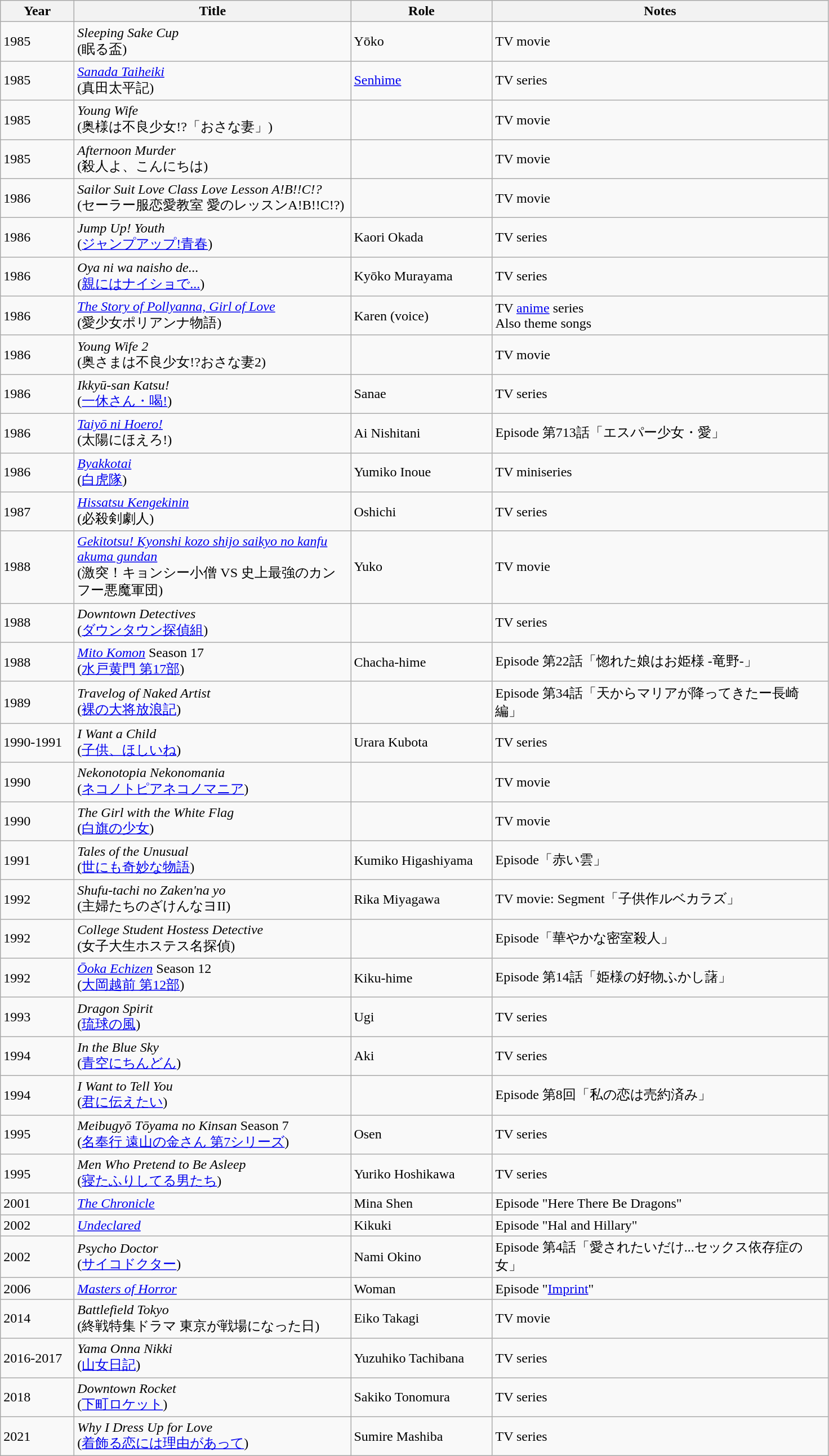<table class="wikitable">
<tr>
<th width="80">Year</th>
<th width="320">Title</th>
<th width="160">Role</th>
<th width="390">Notes</th>
</tr>
<tr>
<td>1985</td>
<td><em>Sleeping Sake Cup</em><br>(眠る盃)</td>
<td>Yōko</td>
<td>TV movie</td>
</tr>
<tr>
<td>1985</td>
<td><em><a href='#'>Sanada Taiheiki</a></em><br>(真田太平記)</td>
<td><a href='#'>Senhime</a></td>
<td>TV series</td>
</tr>
<tr>
<td>1985</td>
<td><em>Young Wife</em> <br>(奥様は不良少女!?「おさな妻」)</td>
<td></td>
<td>TV movie</td>
</tr>
<tr>
<td>1985</td>
<td><em>Afternoon Murder</em><br>(殺人よ、こんにちは)</td>
<td></td>
<td>TV movie</td>
</tr>
<tr>
<td>1986</td>
<td><em>Sailor Suit Love Class Love Lesson A!B!!C!?</em><br>(セーラー服恋愛教室 愛のレッスンA!B!!C!?)</td>
<td></td>
<td>TV movie</td>
</tr>
<tr>
<td>1986</td>
<td><em>Jump Up! Youth</em><br>(<a href='#'>ジャンプアップ!青春</a>)</td>
<td>Kaori Okada</td>
<td>TV series</td>
</tr>
<tr>
<td>1986</td>
<td><em>Oya ni wa naisho de...</em><br>(<a href='#'>親にはナイショで...</a>)</td>
<td>Kyōko Murayama</td>
<td>TV series</td>
</tr>
<tr>
<td>1986</td>
<td><em><a href='#'>The Story of Pollyanna, Girl of Love</a></em><br>(愛少女ポリアンナ物語)</td>
<td>Karen (voice)</td>
<td>TV <a href='#'>anime</a> series<br>Also theme songs</td>
</tr>
<tr>
<td>1986</td>
<td><em>Young Wife 2</em><br>(奥さまは不良少女!?おさな妻2)</td>
<td></td>
<td>TV movie</td>
</tr>
<tr>
<td>1986</td>
<td><em>Ikkyū-san Katsu!</em><br>(<a href='#'>一休さん・喝!</a>)</td>
<td>Sanae</td>
<td>TV series</td>
</tr>
<tr>
<td>1986</td>
<td><em><a href='#'>Taiyō ni Hoero!</a></em><br>(太陽にほえろ!)</td>
<td>Ai Nishitani</td>
<td>Episode 第713話「エスパー少女・愛」</td>
</tr>
<tr>
<td>1986</td>
<td><em><a href='#'>Byakkotai</a></em><br>(<a href='#'>白虎隊</a>)</td>
<td>Yumiko Inoue</td>
<td>TV miniseries</td>
</tr>
<tr>
<td>1987</td>
<td><em><a href='#'>Hissatsu Kengekinin</a></em><br>(必殺剣劇人)</td>
<td>Oshichi</td>
<td>TV series</td>
</tr>
<tr>
<td>1988</td>
<td><em><a href='#'>Gekitotsu! Kyonshi kozo shijo saikyo no kanfu akuma gundan</a></em><br>(激突！キョンシー小僧 VS 史上最強のカンフー悪魔軍団)</td>
<td>Yuko</td>
<td>TV movie</td>
</tr>
<tr>
<td>1988</td>
<td><em>Downtown Detectives</em><br>(<a href='#'>ダウンタウン探偵組</a>)</td>
<td></td>
<td>TV series</td>
</tr>
<tr>
<td>1988</td>
<td><em><a href='#'>Mito Komon</a></em> Season 17<br>(<a href='#'>水戸黄門 第17部</a>)</td>
<td>Chacha-hime</td>
<td>Episode 第22話「惚れた娘はお姫様 -竜野-」</td>
</tr>
<tr>
<td>1989</td>
<td><em>Travelog of Naked Artist</em><br>(<a href='#'>裸の大将放浪記</a>)</td>
<td></td>
<td>Episode 第34話「天からマリアが降ってきたー長崎編」</td>
</tr>
<tr>
<td>1990-1991</td>
<td><em>I Want a Child</em><br>(<a href='#'>子供、ほしいね</a>)</td>
<td>Urara Kubota</td>
<td>TV series</td>
</tr>
<tr>
<td>1990</td>
<td><em>Nekonotopia Nekonomania</em><br>(<a href='#'>ネコノトピアネコノマニア</a>)</td>
<td></td>
<td>TV movie</td>
</tr>
<tr>
<td>1990</td>
<td><em>The Girl with the White Flag</em><br>(<a href='#'>白旗の少女</a>)</td>
<td></td>
<td>TV movie</td>
</tr>
<tr>
<td>1991</td>
<td><em>Tales of the Unusual</em><br>(<a href='#'>世にも奇妙な物語</a>)</td>
<td>Kumiko Higashiyama</td>
<td>Episode「赤い雲」</td>
</tr>
<tr>
<td>1992</td>
<td><em>Shufu-tachi no Zaken'na yo</em><br>(主婦たちのざけんなヨII)</td>
<td>Rika Miyagawa</td>
<td>TV movie: Segment「子供作ルベカラズ」</td>
</tr>
<tr>
<td>1992</td>
<td><em>College Student Hostess Detective</em><br>(女子大生ホステス名探偵)</td>
<td></td>
<td>Episode「華やかな密室殺人」</td>
</tr>
<tr>
<td>1992</td>
<td><em><a href='#'>Ōoka Echizen</a></em> Season 12<br>(<a href='#'>大岡越前 第12部</a>)</td>
<td>Kiku-hime</td>
<td>Episode 第14話「姫様の好物ふかし藷」</td>
</tr>
<tr>
<td>1993</td>
<td><em>Dragon Spirit</em><br>(<a href='#'>琉球の風</a>)</td>
<td>Ugi</td>
<td>TV series</td>
</tr>
<tr>
<td>1994</td>
<td><em>In the Blue Sky</em><br>(<a href='#'>青空にちんどん</a>)</td>
<td>Aki</td>
<td>TV series</td>
</tr>
<tr>
<td>1994</td>
<td><em>I Want to Tell You</em><br>(<a href='#'>君に伝えたい</a>)</td>
<td></td>
<td>Episode 第8回「私の恋は売約済み」</td>
</tr>
<tr>
<td>1995</td>
<td><em>Meibugyō Tōyama no Kinsan</em> Season 7<br>(<a href='#'>名奉行 遠山の金さん 第7シリーズ</a>)</td>
<td>Osen</td>
<td>TV series</td>
</tr>
<tr>
<td>1995</td>
<td><em>Men Who Pretend to Be Asleep</em><br>(<a href='#'>寝たふりしてる男たち</a>)</td>
<td>Yuriko Hoshikawa</td>
<td>TV series</td>
</tr>
<tr>
<td>2001</td>
<td><em><a href='#'>The Chronicle</a></em></td>
<td>Mina Shen</td>
<td>Episode "Here There Be Dragons"</td>
</tr>
<tr>
<td>2002</td>
<td><em><a href='#'>Undeclared</a></em></td>
<td>Kikuki</td>
<td>Episode "Hal and Hillary"</td>
</tr>
<tr>
<td>2002</td>
<td><em>Psycho Doctor</em><br>(<a href='#'>サイコドクター</a>)</td>
<td>Nami Okino</td>
<td>Episode 第4話「愛されたいだけ...セックス依存症の女」</td>
</tr>
<tr>
<td>2006</td>
<td><em><a href='#'>Masters of Horror</a></em></td>
<td>Woman</td>
<td>Episode "<a href='#'>Imprint</a>"</td>
</tr>
<tr>
<td>2014</td>
<td><em>Battlefield Tokyo</em><br>(終戦特集ドラマ 東京が戦場になった日)</td>
<td>Eiko Takagi</td>
<td>TV movie</td>
</tr>
<tr>
<td>2016-2017</td>
<td><em>Yama Onna Nikki</em><br>(<a href='#'>山女日記</a>)</td>
<td>Yuzuhiko Tachibana</td>
<td>TV series</td>
</tr>
<tr>
<td>2018</td>
<td><em>Downtown Rocket</em><br>(<a href='#'>下町ロケット</a>)</td>
<td>Sakiko Tonomura</td>
<td>TV series</td>
</tr>
<tr>
<td>2021</td>
<td><em>Why I Dress Up for Love</em><br>(<a href='#'>着飾る恋には理由があって</a>)</td>
<td>Sumire Mashiba</td>
<td>TV series</td>
</tr>
</table>
